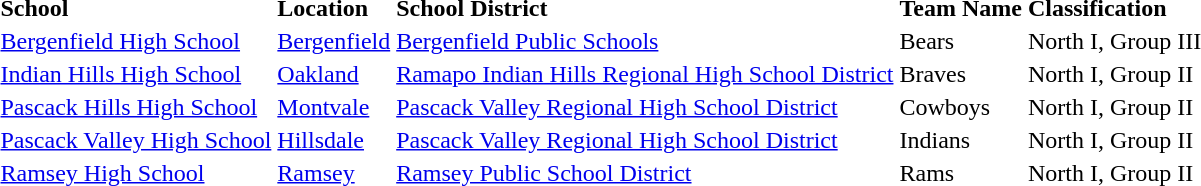<table>
<tr>
<td><strong>School</strong></td>
<td><strong>Location</strong></td>
<td><strong>School District</strong></td>
<td><strong>Team Name</strong></td>
<td><strong>Classification</strong></td>
</tr>
<tr>
<td><a href='#'>Bergenfield High School</a></td>
<td><a href='#'>Bergenfield</a></td>
<td><a href='#'>Bergenfield Public Schools</a></td>
<td>Bears</td>
<td>North I, Group III</td>
</tr>
<tr>
<td><a href='#'>Indian Hills High School</a></td>
<td><a href='#'>Oakland</a></td>
<td><a href='#'>Ramapo Indian Hills Regional High School District</a></td>
<td>Braves</td>
<td>North I, Group II</td>
</tr>
<tr>
<td><a href='#'>Pascack Hills High School</a></td>
<td><a href='#'>Montvale</a></td>
<td><a href='#'>Pascack Valley Regional High School District</a></td>
<td>Cowboys</td>
<td>North I, Group II</td>
</tr>
<tr>
<td><a href='#'>Pascack Valley High School</a></td>
<td><a href='#'>Hillsdale</a></td>
<td><a href='#'>Pascack Valley Regional High School District</a></td>
<td>Indians</td>
<td>North I, Group II</td>
</tr>
<tr>
<td><a href='#'>Ramsey High School</a></td>
<td><a href='#'>Ramsey</a></td>
<td><a href='#'>Ramsey Public School District</a></td>
<td>Rams</td>
<td>North I, Group II</td>
</tr>
</table>
